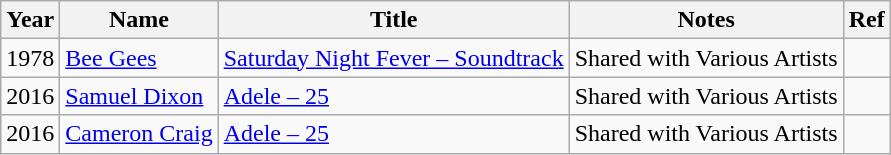<table class="wikitable">
<tr>
<th>Year</th>
<th>Name</th>
<th>Title</th>
<th>Notes</th>
<th>Ref</th>
</tr>
<tr>
<td>1978</td>
<td><a href='#'>Bee Gees</a></td>
<td><a href='#'>Saturday Night Fever – Soundtrack</a></td>
<td>Shared with Various Artists</td>
<td></td>
</tr>
<tr>
<td>2016</td>
<td><a href='#'>Samuel Dixon</a></td>
<td><a href='#'>Adele – 25</a></td>
<td>Shared with Various Artists</td>
<td></td>
</tr>
<tr>
<td>2016</td>
<td><a href='#'>Cameron Craig</a></td>
<td><a href='#'>Adele – 25</a></td>
<td>Shared with Various Artists</td>
<td></td>
</tr>
</table>
